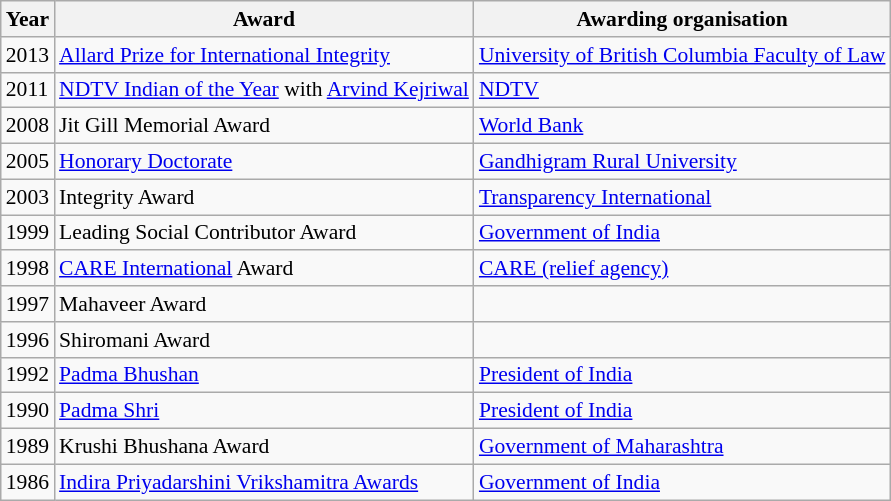<table class="wikitable" style="font-size:90%;">
<tr>
<th>Year</th>
<th>Award</th>
<th>Awarding organisation</th>
</tr>
<tr>
<td>2013</td>
<td><a href='#'>Allard Prize for International Integrity</a></td>
<td><a href='#'>University of British Columbia Faculty of Law</a></td>
</tr>
<tr>
<td>2011</td>
<td><a href='#'>NDTV Indian of the Year</a> with <a href='#'>Arvind Kejriwal</a></td>
<td><a href='#'>NDTV</a></td>
</tr>
<tr>
<td>2008</td>
<td>Jit Gill Memorial Award</td>
<td><a href='#'>World Bank</a></td>
</tr>
<tr>
<td>2005</td>
<td><a href='#'>Honorary Doctorate</a></td>
<td><a href='#'>Gandhigram Rural University</a></td>
</tr>
<tr>
<td>2003</td>
<td>Integrity Award</td>
<td><a href='#'>Transparency International</a></td>
</tr>
<tr>
<td>1999</td>
<td>Leading Social Contributor Award</td>
<td><a href='#'>Government of India</a></td>
</tr>
<tr>
<td>1998</td>
<td><a href='#'>CARE International</a> Award</td>
<td><a href='#'>CARE (relief agency)</a></td>
</tr>
<tr>
<td>1997</td>
<td>Mahaveer Award</td>
<td></td>
</tr>
<tr>
<td>1996</td>
<td>Shiromani Award</td>
<td></td>
</tr>
<tr>
<td>1992</td>
<td><a href='#'>Padma Bhushan</a></td>
<td><a href='#'>President of India</a></td>
</tr>
<tr>
<td>1990</td>
<td><a href='#'>Padma Shri</a></td>
<td><a href='#'>President of India</a></td>
</tr>
<tr>
<td>1989</td>
<td>Krushi Bhushana Award</td>
<td><a href='#'>Government of Maharashtra</a></td>
</tr>
<tr>
<td>1986</td>
<td><a href='#'>Indira Priyadarshini Vrikshamitra Awards</a></td>
<td><a href='#'>Government of India</a></td>
</tr>
</table>
